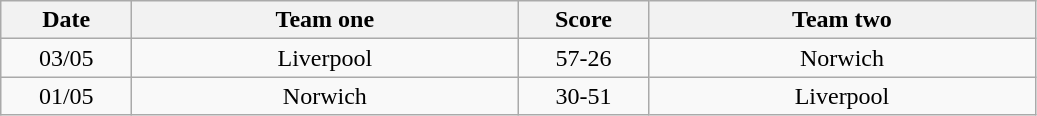<table class="wikitable" style="text-align: center">
<tr>
<th width=80>Date</th>
<th width=250>Team one</th>
<th width=80>Score</th>
<th width=250>Team two</th>
</tr>
<tr>
<td>03/05</td>
<td>Liverpool</td>
<td>57-26</td>
<td>Norwich</td>
</tr>
<tr>
<td>01/05</td>
<td>Norwich</td>
<td>30-51</td>
<td>Liverpool</td>
</tr>
</table>
